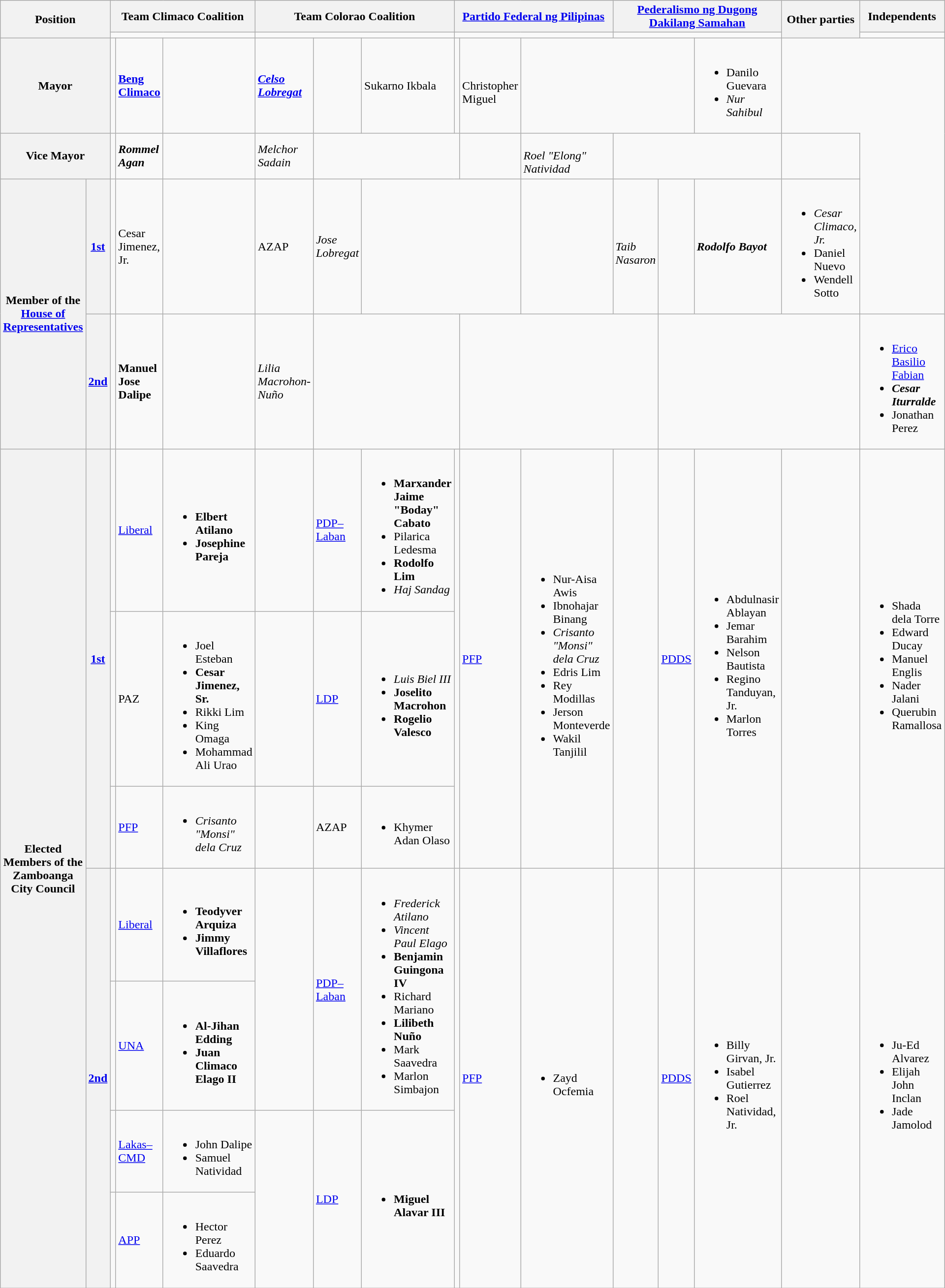<table class=wikitable>
<tr>
<th rowspan=2 colspan=2>Position</th>
<th colspan=3><strong>Team Climaco</strong> Coalition</th>
<th colspan=3><strong>Team Colorao</strong> Coalition</th>
<th colspan=3><strong><a href='#'>Partido Federal ng Pilipinas</a></strong></th>
<th colspan=3><strong><a href='#'>Pederalismo ng Dugong Dakilang Samahan</a></strong></th>
<th colspan=3 rowspan=2>Other parties</th>
<th>Independents</th>
</tr>
<tr>
<td colspan=3 bgcolor=></td>
<td colspan=3 bgcolor=></td>
<td colspan=3 bgcolor=></td>
<td colspan=3 bgcolor=></td>
<td colspan=3 bgcolor=></td>
</tr>
<tr>
<th colspan=2>Mayor</th>
<td></td>
<td><strong><a href='#'>Beng Climaco</a></strong></td>
<td></td>
<td><strong><em><a href='#'>Celso Lobregat</a></em></strong></td>
<td></td>
<td>Sukarno Ikbala</td>
<td></td>
<td><br>Christopher Miguel</td>
<td colspan=3></td>
<td><br><ul><li>Danilo Guevara</li><li><em>Nur Sahibul</em></li></ul></td>
</tr>
<tr>
<th colspan=2>Vice Mayor</th>
<td></td>
<td><strong><em>Rommel Agan</em></strong></td>
<td></td>
<td><em>Melchor Sadain</em></td>
<td colspan=3></td>
<td></td>
<td><br><em>Roel "Elong" Natividad</em></td>
<td colspan=3></td>
<td colspan=3></td>
</tr>
<tr>
<th width=100px rowspan=2>Member of the <a href='#'>House of Representatives</a></th>
<th><a href='#'>1st</a></th>
<td></td>
<td>Cesar Jimenez, Jr.</td>
<td></td>
<td>AZAP</td>
<td><em>Jose Lobregat</em></td>
<td colspan=3></td>
<td></td>
<td><br><em>Taib Nasaron</em></td>
<td></td>
<td><strong><em>Rodolfo Bayot</em></strong></td>
<td><br><ul><li><em>Cesar Climaco, Jr.</em></li><li>Daniel Nuevo</li><li>Wendell Sotto</li></ul></td>
</tr>
<tr>
<th><a href='#'>2nd</a></th>
<td></td>
<td><strong>Manuel Jose Dalipe</strong></td>
<td></td>
<td><em>Lilia Macrohon-Nuño</em></td>
<td colspan=3></td>
<td colspan=3></td>
<td colspan=3></td>
<td colspan=3><br><ul><li><a href='#'>Erico Basilio Fabian</a></li><li><strong><em>Cesar Iturralde</em></strong></li><li>Jonathan Perez</li></ul></td>
</tr>
<tr>
<th rowspan=7>Elected Members of the Zamboanga City Council</th>
<th rowspan=3><a href='#'>1st</a></th>
<td bgcolor=></td>
<td><a href='#'>Liberal</a></td>
<td><br><ul><li><strong>Elbert Atilano</strong></li><li><strong>Josephine Pareja</strong></li></ul></td>
<td bgcolor=></td>
<td><a href='#'>PDP–Laban</a></td>
<td><br><ul><li><strong>Marxander Jaime "Boday" Cabato</strong></li><li>Pilarica Ledesma</li><li><strong>Rodolfo Lim</strong></li><li><em>Haj Sandag</em></li></ul></td>
<td rowspan=3 bgcolor=></td>
<td rowspan=3><a href='#'>PFP</a></td>
<td rowspan=3><br><ul><li>Nur-Aisa Awis</li><li>Ibnohajar Binang</li><li><em>Crisanto "Monsi" dela Cruz</em></li><li>Edris Lim</li><li>Rey Modillas</li><li>Jerson Monteverde</li><li>Wakil Tanjilil</li></ul></td>
<td rowspan=3 bgcolor=></td>
<td rowspan=3><a href='#'>PDDS</a></td>
<td rowspan=3><br><ul><li>Abdulnasir Ablayan</li><li>Jemar Barahim</li><li>Nelson Bautista</li><li>Regino Tanduyan, Jr.</li><li>Marlon Torres</li></ul></td>
<td colspan=3 rowspan=3></td>
<td colspan=3 rowspan=3><br><ul><li>Shada dela Torre</li><li>Edward Ducay</li><li>Manuel Englis</li><li>Nader Jalani</li><li>Querubin Ramallosa</li></ul></td>
</tr>
<tr>
<td></td>
<td>PAZ</td>
<td><br><ul><li>Joel Esteban</li><li><strong>Cesar Jimenez, Sr.</strong></li><li>Rikki Lim</li><li>King Omaga</li><li>Mohammad Ali Urao</li></ul></td>
<td bgcolor=></td>
<td><a href='#'>LDP</a></td>
<td><br><ul><li><em>Luis Biel III</em></li><li><strong>Joselito Macrohon</strong></li><li><strong>Rogelio Valesco</strong></li></ul></td>
</tr>
<tr>
<td bgcolor=></td>
<td><a href='#'>PFP</a></td>
<td><br><ul><li><em>Crisanto "Monsi" dela Cruz</em></li></ul></td>
<td></td>
<td>AZAP</td>
<td><br><ul><li>Khymer Adan Olaso</li></ul></td>
</tr>
<tr>
<th rowspan=4><a href='#'>2nd</a></th>
<td bgcolor=></td>
<td><a href='#'>Liberal</a></td>
<td><br><ul><li><strong>Teodyver Arquiza</strong></li><li><strong>Jimmy Villaflores</strong></li></ul></td>
<td rowspan=2 bgcolor=></td>
<td rowspan=2><a href='#'>PDP–Laban</a></td>
<td rowspan=2><br><ul><li><em>Frederick Atilano</em></li><li><em>Vincent Paul Elago</em></li><li><strong>Benjamin Guingona IV</strong></li><li>Richard Mariano</li><li><strong>Lilibeth Nuño</strong></li><li>Mark Saavedra</li><li>Marlon Simbajon</li></ul></td>
<td rowspan=4 bgcolor=></td>
<td rowspan=4><a href='#'>PFP</a></td>
<td rowspan=4><br><ul><li>Zayd Ocfemia</li></ul></td>
<td rowspan=4 bgcolor=></td>
<td rowspan=4><a href='#'>PDDS</a></td>
<td rowspan=4><br><ul><li>Billy Girvan, Jr.</li><li>Isabel Gutierrez</li><li>Roel Natividad, Jr.</li></ul></td>
<td colspan=3 rowspan=4></td>
<td colspan=3 rowspan=4><br><ul><li>Ju-Ed Alvarez</li><li>Elijah John Inclan</li><li>Jade Jamolod</li></ul></td>
</tr>
<tr>
<td bgcolor=></td>
<td><a href='#'>UNA</a></td>
<td><br><ul><li><strong>Al-Jihan Edding</strong></li><li><strong>Juan Climaco Elago II</strong></li></ul></td>
</tr>
<tr>
<td bgcolor=></td>
<td><a href='#'>Lakas–CMD</a></td>
<td><br><ul><li>John Dalipe</li><li>Samuel Natividad</li></ul></td>
<td rowspan=2 bgcolor=></td>
<td rowspan=2><a href='#'>LDP</a></td>
<td rowspan=2><br><ul><li><strong>Miguel Alavar III</strong></li></ul></td>
</tr>
<tr>
<td bgcolor=></td>
<td><a href='#'>APP</a></td>
<td><br><ul><li>Hector Perez</li><li>Eduardo Saavedra</li></ul></td>
</tr>
</table>
